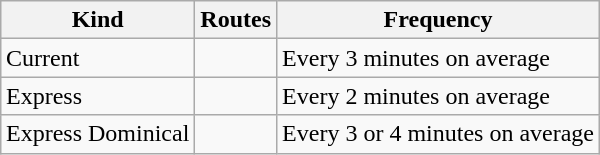<table class="wikitable" style="margin-left: auto; margin-right: auto; border: none;">
<tr>
<th>Kind</th>
<th>Routes</th>
<th>Frequency</th>
</tr>
<tr>
<td>Current</td>
<td></td>
<td>Every 3 minutes on average</td>
</tr>
<tr>
<td>Express</td>
<td></td>
<td>Every 2 minutes on average</td>
</tr>
<tr>
<td>Express Dominical</td>
<td></td>
<td>Every 3 or 4 minutes on average</td>
</tr>
</table>
